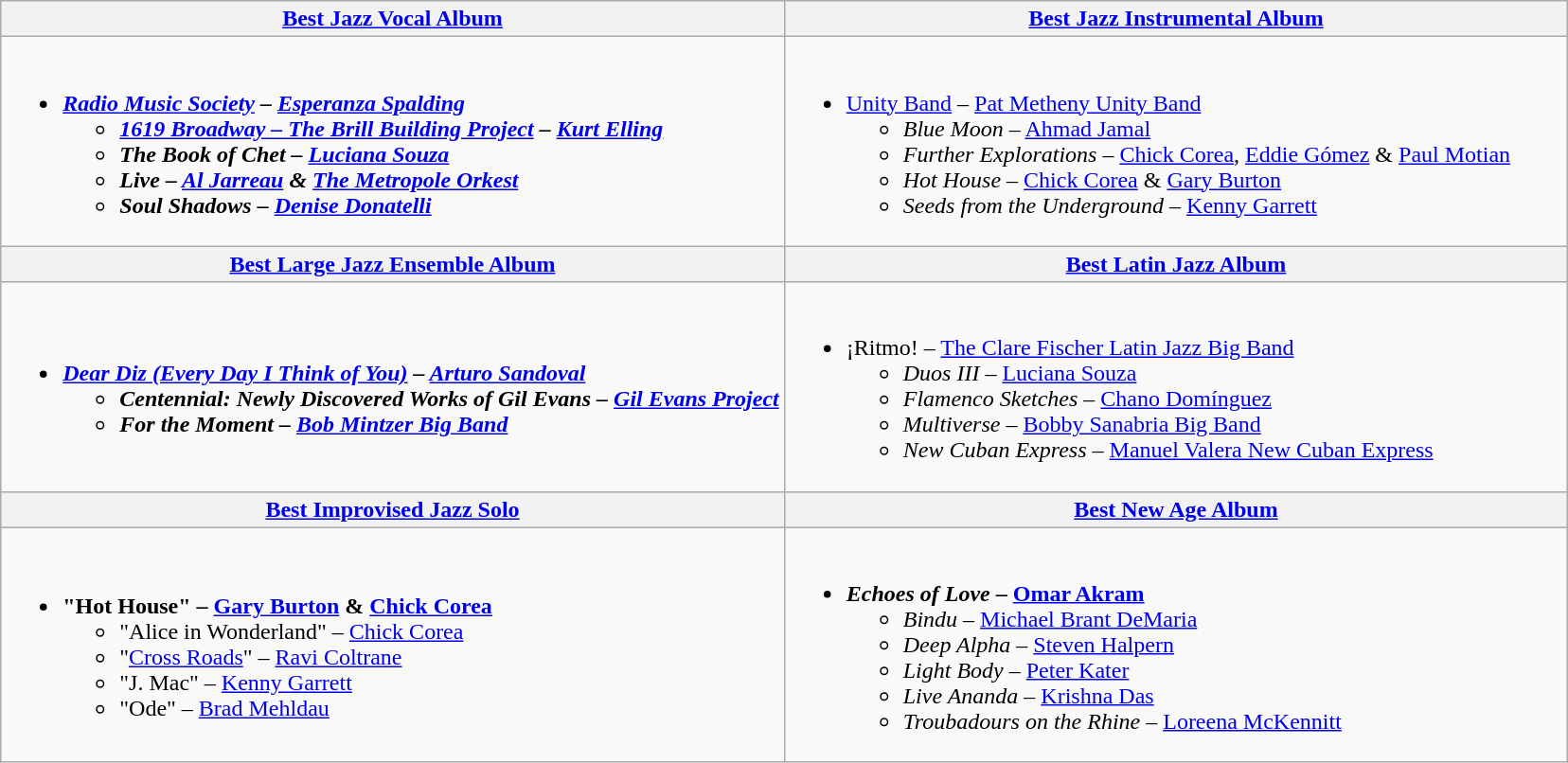<table class="wikitable">
<tr>
<th scope="col" style="width:50%"><a href='#'>Best Jazz Vocal Album</a></th>
<th scope="col" style="width:50%"><a href='#'>Best Jazz Instrumental Album</a></th>
</tr>
<tr>
<td><br><ul><li><strong><em><a href='#'>Radio Music Society</a><em> – <a href='#'>Esperanza Spalding</a><strong><ul><li></em><a href='#'>1619 Broadway – The Brill Building Project</a><em> – <a href='#'>Kurt Elling</a></li><li></em>The Book of Chet<em> – <a href='#'>Luciana Souza</a></li><li></em>Live<em> – <a href='#'>Al Jarreau</a> & <a href='#'>The Metropole Orkest</a></li><li></em>Soul Shadows<em> – <a href='#'>Denise Donatelli</a></li></ul></li></ul></td>
<td><br><ul><li></em></strong><a href='#'>Unity Band</a></em> – <a href='#'>Pat Metheny Unity Band</a></strong><ul><li><em>Blue Moon</em> – <a href='#'>Ahmad Jamal</a></li><li><em>Further Explorations</em> – <a href='#'>Chick Corea</a>, <a href='#'>Eddie Gómez</a> & <a href='#'>Paul Motian</a></li><li><em>Hot House</em> – <a href='#'>Chick Corea</a> & <a href='#'>Gary Burton</a></li><li><em>Seeds from the Underground</em> – <a href='#'>Kenny Garrett</a></li></ul></li></ul></td>
</tr>
<tr>
<th><a href='#'>Best Large Jazz Ensemble Album</a></th>
<th><a href='#'>Best Latin Jazz Album</a></th>
</tr>
<tr>
<td><br><ul><li><strong><em><a href='#'>Dear Diz (Every Day I Think of You)</a><em> – <a href='#'>Arturo Sandoval</a><strong><ul><li></em>Centennial: Newly Discovered Works of Gil Evans<em> – <a href='#'>Gil Evans Project</a></li><li></em>For the Moment<em> – <a href='#'>Bob Mintzer Big Band</a></li></ul></li></ul></td>
<td><br><ul><li></em></strong>¡Ritmo!</em> – <a href='#'>The Clare Fischer Latin Jazz Big Band</a></strong><ul><li><em>Duos III</em> – <a href='#'>Luciana Souza</a></li><li><em>Flamenco Sketches</em> – <a href='#'>Chano Domínguez</a></li><li><em>Multiverse</em> – <a href='#'>Bobby Sanabria Big Band</a></li><li><em>New Cuban Express</em> – <a href='#'>Manuel Valera New Cuban Express</a></li></ul></li></ul></td>
</tr>
<tr>
<th><a href='#'>Best Improvised Jazz Solo</a></th>
<th><a href='#'>Best New Age Album</a></th>
</tr>
<tr>
<td><br><ul><li><strong>"Hot House" – <a href='#'>Gary Burton</a> & <a href='#'>Chick Corea</a></strong><ul><li>"Alice in Wonderland" – <a href='#'>Chick Corea</a></li><li>"<a href='#'>Cross Roads</a>" – <a href='#'>Ravi Coltrane</a></li><li>"J. Mac" – <a href='#'>Kenny Garrett</a></li><li>"Ode" – <a href='#'>Brad Mehldau</a></li></ul></li></ul></td>
<td><br><ul><li><strong><em>Echoes of Love</em></strong> <strong>– <a href='#'>Omar Akram</a></strong><ul><li><em>Bindu</em> – <a href='#'>Michael Brant DeMaria</a></li><li><em>Deep Alpha</em> – <a href='#'>Steven Halpern</a></li><li><em>Light Body</em> – <a href='#'>Peter Kater</a></li><li><em>Live Ananda</em> – <a href='#'>Krishna Das</a></li><li><em>Troubadours on the Rhine</em> – <a href='#'>Loreena McKennitt</a></li></ul></li></ul></td>
</tr>
</table>
